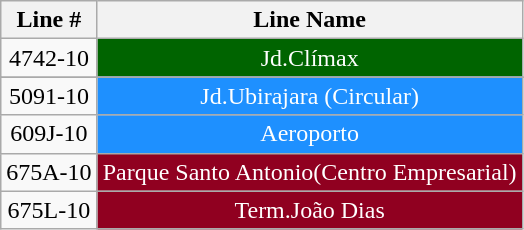<table class="wikitable">
<tr>
<th align="center">Line #</th>
<th align="center">Line Name</th>
</tr>
<tr>
<td align="center">4742-10</td>
<td align="center" bgcolor="#006400" style="color:white">Jd.Clímax</td>
</tr>
<tr>
</tr>
<tr>
<td align="center">5091-10</td>
<td align="center" bgcolor="#1E90FF" style="color:white">Jd.Ubirajara (Circular)</td>
</tr>
<tr>
<td align="center">609J-10</td>
<td align="center" bgcolor="#1E90FF" style="color:white">Aeroporto</td>
</tr>
<tr>
<td align="center">675A-10</td>
<td align="center" bgcolor="#900020" style="color:white">Parque Santo Antonio(Centro Empresarial)</td>
</tr>
<tr>
<td align="center">675L-10</td>
<td align="center" bgcolor="#900020" style="color:white">Term.João Dias</td>
</tr>
</table>
